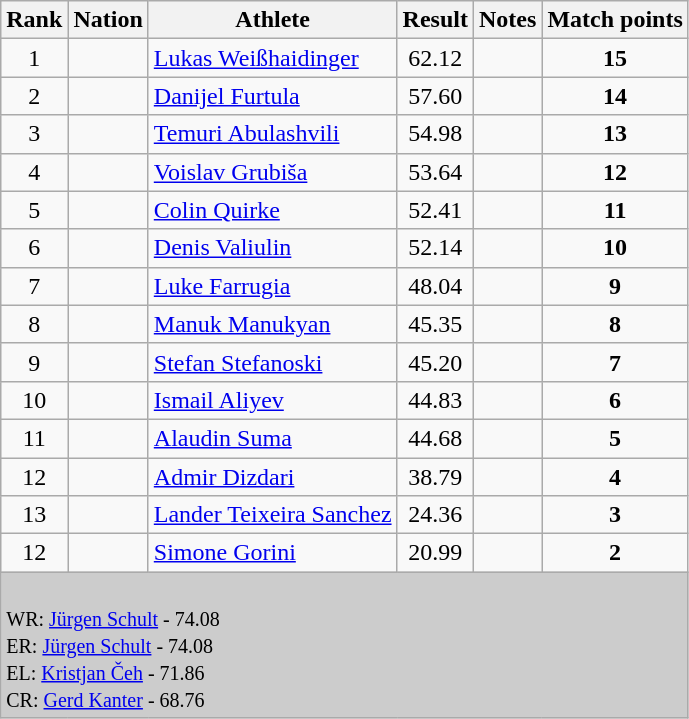<table class="wikitable sortable" style="text-align:left;">
<tr>
<th>Rank</th>
<th>Nation</th>
<th>Athlete</th>
<th>Result</th>
<th>Notes</th>
<th>Match points</th>
</tr>
<tr>
<td align=center>1</td>
<td></td>
<td><a href='#'>Lukas Weißhaidinger</a></td>
<td align=center>62.12</td>
<td></td>
<td align=center><strong>15</strong></td>
</tr>
<tr>
<td align=center>2</td>
<td></td>
<td><a href='#'>Danijel Furtula</a></td>
<td align=center>57.60</td>
<td></td>
<td align=center><strong>14</strong></td>
</tr>
<tr>
<td align=center>3</td>
<td></td>
<td><a href='#'>Temuri Abulashvili</a></td>
<td align=center>54.98</td>
<td align=center></td>
<td align=center><strong>13</strong></td>
</tr>
<tr>
<td align=center>4</td>
<td></td>
<td><a href='#'>Voislav Grubiša</a></td>
<td align=center>53.64</td>
<td></td>
<td align=center><strong>12</strong></td>
</tr>
<tr>
<td align=center>5</td>
<td></td>
<td><a href='#'>Colin Quirke</a></td>
<td align=center>52.41</td>
<td></td>
<td align=center><strong>11</strong></td>
</tr>
<tr>
<td align=center>6</td>
<td></td>
<td><a href='#'>Denis Valiulin</a></td>
<td align=center>52.14</td>
<td></td>
<td align=center><strong>10</strong></td>
</tr>
<tr>
<td align=center>7</td>
<td></td>
<td><a href='#'>Luke Farrugia</a></td>
<td align=center>48.04</td>
<td></td>
<td align=center><strong>9</strong></td>
</tr>
<tr>
<td align=center>8</td>
<td></td>
<td><a href='#'>Manuk Manukyan</a></td>
<td align=center>45.35</td>
<td align=center></td>
<td align=center><strong>8</strong></td>
</tr>
<tr>
<td align=center>9</td>
<td></td>
<td><a href='#'>Stefan Stefanoski</a></td>
<td align=center>45.20</td>
<td align=center></td>
<td align=center><strong>7</strong></td>
</tr>
<tr>
<td align=center>10</td>
<td></td>
<td><a href='#'>Ismail Aliyev</a></td>
<td align=center>44.83</td>
<td></td>
<td align=center><strong>6</strong></td>
</tr>
<tr>
<td align=center>11</td>
<td></td>
<td><a href='#'>Alaudin Suma</a></td>
<td align=center>44.68</td>
<td align=center></td>
<td align=center><strong>5</strong></td>
</tr>
<tr>
<td align=center>12</td>
<td></td>
<td><a href='#'>Admir Dizdari</a></td>
<td align=center>38.79</td>
<td align=center></td>
<td align=center><strong>4</strong></td>
</tr>
<tr>
<td align=center>13</td>
<td></td>
<td><a href='#'>Lander Teixeira Sanchez</a></td>
<td align=center>24.36</td>
<td align=center></td>
<td align=center><strong>3</strong></td>
</tr>
<tr>
<td align=center>12</td>
<td></td>
<td><a href='#'>Simone Gorini</a></td>
<td align=center>20.99</td>
<td align=center></td>
<td align=center><strong>2</strong></td>
</tr>
<tr>
<td colspan="6" bgcolor="#cccccc"><br>
<small>WR:   <a href='#'>Jürgen Schult</a> - 74.08<br>ER:  <a href='#'>Jürgen Schult</a> - 74.08<br></small>
<small>EL:   <a href='#'>Kristjan Čeh</a> - 71.86<br>CR:  <a href='#'>Gerd Kanter</a> - 68.76</small></td>
</tr>
</table>
